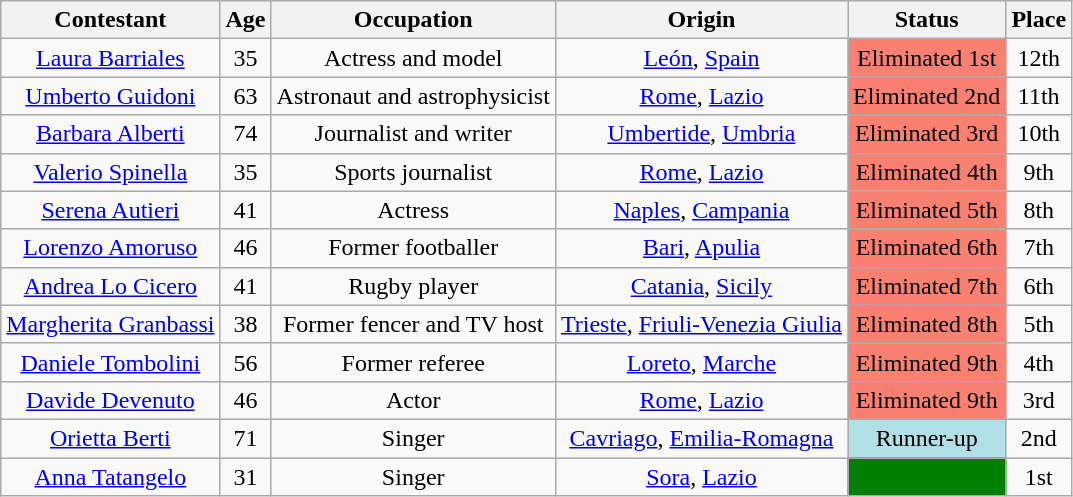<table class="wikitable" style="text-align: center;">
<tr>
<th>Contestant</th>
<th>Age</th>
<th>Occupation</th>
<th>Origin</th>
<th>Status</th>
<th>Place</th>
</tr>
<tr>
<td><a href='#'>Laura Barriales</a></td>
<td>35</td>
<td>Actress and model</td>
<td><a href='#'>León</a>, <a href='#'>Spain</a></td>
<td bgcolor=#fa8072>Eliminated 1st</td>
<td>12th</td>
</tr>
<tr>
<td><a href='#'>Umberto Guidoni</a></td>
<td>63</td>
<td>Astronaut and astrophysicist</td>
<td><a href='#'>Rome</a>, <a href='#'>Lazio</a></td>
<td bgcolor=#fa8072>Eliminated 2nd</td>
<td>11th</td>
</tr>
<tr>
<td><a href='#'>Barbara Alberti</a></td>
<td>74</td>
<td>Journalist and writer</td>
<td><a href='#'>Umbertide</a>, <a href='#'>Umbria</a></td>
<td bgcolor=#fa8072>Eliminated 3rd</td>
<td>10th</td>
</tr>
<tr>
<td><a href='#'>Valerio Spinella</a></td>
<td>35</td>
<td>Sports journalist</td>
<td><a href='#'>Rome</a>, <a href='#'>Lazio</a></td>
<td bgcolor=#fa8072>Eliminated 4th</td>
<td>9th</td>
</tr>
<tr>
<td><a href='#'>Serena Autieri</a></td>
<td>41</td>
<td>Actress</td>
<td><a href='#'>Naples</a>, <a href='#'>Campania</a></td>
<td bgcolor=#fa8072>Eliminated 5th</td>
<td>8th</td>
</tr>
<tr>
<td><a href='#'>Lorenzo Amoruso</a></td>
<td>46</td>
<td>Former footballer</td>
<td><a href='#'>Bari</a>, <a href='#'>Apulia</a></td>
<td bgcolor=#fa8072>Eliminated 6th</td>
<td>7th</td>
</tr>
<tr>
<td><a href='#'>Andrea Lo Cicero</a></td>
<td>41</td>
<td>Rugby player</td>
<td><a href='#'>Catania</a>, <a href='#'>Sicily</a></td>
<td bgcolor=#fa8072>Eliminated 7th</td>
<td>6th</td>
</tr>
<tr>
<td><a href='#'>Margherita Granbassi</a></td>
<td>38</td>
<td>Former fencer and TV host</td>
<td><a href='#'>Trieste</a>, <a href='#'>Friuli-Venezia Giulia</a></td>
<td bgcolor=#fa8072>Eliminated 8th</td>
<td>5th</td>
</tr>
<tr>
<td><a href='#'>Daniele Tombolini</a></td>
<td>56</td>
<td>Former referee</td>
<td><a href='#'>Loreto</a>, <a href='#'>Marche</a></td>
<td bgcolor=#fa8072>Eliminated 9th</td>
<td>4th</td>
</tr>
<tr>
<td><a href='#'>Davide Devenuto</a></td>
<td>46</td>
<td>Actor</td>
<td><a href='#'>Rome</a>, <a href='#'>Lazio</a></td>
<td bgcolor=#fa8072>Eliminated 9th</td>
<td>3rd</td>
</tr>
<tr>
<td><a href='#'>Orietta Berti</a></td>
<td>71</td>
<td>Singer</td>
<td><a href='#'>Cavriago</a>, <a href='#'>Emilia-Romagna</a></td>
<td bgcolor=#B0E0E6>Runner-up</td>
<td>2nd</td>
</tr>
<tr>
<td><a href='#'>Anna Tatangelo</a></td>
<td>31</td>
<td>Singer</td>
<td><a href='#'>Sora</a>, <a href='#'>Lazio</a></td>
<td bgcolor=green></td>
<td>1st</td>
</tr>
</table>
